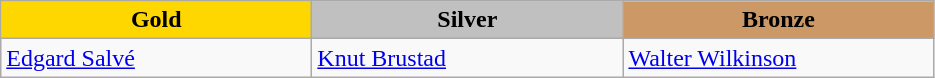<table class="wikitable" style="text-align:left">
<tr align="center">
<td width=200 bgcolor=gold><strong>Gold</strong></td>
<td width=200 bgcolor=silver><strong>Silver</strong></td>
<td width=200 bgcolor=CC9966><strong>Bronze</strong></td>
</tr>
<tr>
<td><a href='#'>Edgard Salvé</a><br><em></em></td>
<td><a href='#'>Knut Brustad</a><br><em></em></td>
<td><a href='#'>Walter Wilkinson</a><br><em></em></td>
</tr>
</table>
